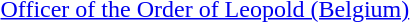<table>
<tr>
<td rowspan=2 style="width:60px; vertical-align:top;"></td>
<td><a href='#'>Officer of the Order of Leopold (Belgium)</a></td>
</tr>
<tr>
<td></td>
</tr>
</table>
